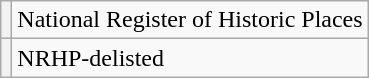<table class="wikitable">
<tr>
<th></th>
<td>National Register of Historic Places</td>
</tr>
<tr>
<th><sup></sup></th>
<td>NRHP-delisted</td>
</tr>
</table>
